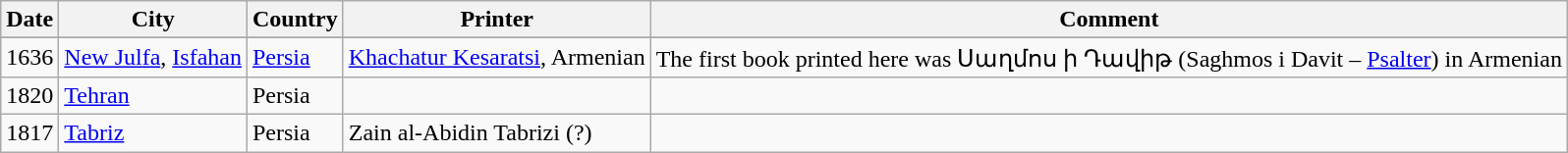<table class="wikitable">
<tr>
<th>Date</th>
<th>City</th>
<th>Country</th>
<th>Printer</th>
<th>Comment</th>
</tr>
<tr>
</tr>
<tr>
<td>1636</td>
<td><a href='#'>New Julfa</a>, <a href='#'>Isfahan</a></td>
<td><a href='#'>Persia</a></td>
<td><a href='#'>Khachatur Kesaratsi</a>, Armenian</td>
<td>The first book printed here was Սաղմոս ի Դավիթ (Saghmos i Davit – <a href='#'>Psalter</a>) in Armenian</td>
</tr>
<tr>
<td>1820</td>
<td><a href='#'>Tehran</a></td>
<td>Persia</td>
<td></td>
<td></td>
</tr>
<tr>
<td>1817</td>
<td><a href='#'>Tabriz</a></td>
<td>Persia</td>
<td>Zain al-Abidin Tabrizi (?)</td>
<td></td>
</tr>
</table>
